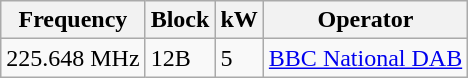<table class="wikitable sortable">
<tr>
<th>Frequency</th>
<th>Block</th>
<th>kW</th>
<th>Operator</th>
</tr>
<tr>
<td>225.648 MHz</td>
<td>12B</td>
<td>5</td>
<td><a href='#'>BBC National DAB</a></td>
</tr>
</table>
